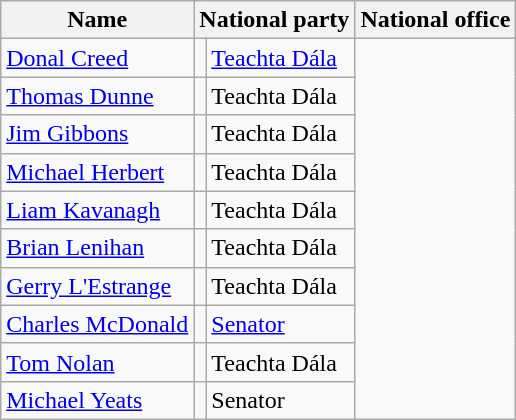<table class="wikitable">
<tr>
<th>Name</th>
<th colspan=2>National party</th>
<th>National office</th>
</tr>
<tr>
<td><a href='#'>Donal Creed</a></td>
<td></td>
<td><a href='#'>Teachta Dála</a></td>
</tr>
<tr>
<td><a href='#'>Thomas Dunne</a></td>
<td></td>
<td>Teachta Dála</td>
</tr>
<tr>
<td><a href='#'>Jim Gibbons</a></td>
<td></td>
<td>Teachta Dála</td>
</tr>
<tr>
<td><a href='#'>Michael Herbert</a></td>
<td></td>
<td>Teachta Dála</td>
</tr>
<tr>
<td><a href='#'>Liam Kavanagh</a></td>
<td></td>
<td>Teachta Dála</td>
</tr>
<tr>
<td><a href='#'>Brian Lenihan</a></td>
<td></td>
<td>Teachta Dála</td>
</tr>
<tr>
<td><a href='#'>Gerry L'Estrange</a></td>
<td></td>
<td>Teachta Dála</td>
</tr>
<tr>
<td><a href='#'>Charles McDonald</a></td>
<td></td>
<td><a href='#'>Senator</a></td>
</tr>
<tr>
<td><a href='#'>Tom Nolan</a></td>
<td></td>
<td>Teachta Dála</td>
</tr>
<tr>
<td><a href='#'>Michael Yeats</a></td>
<td></td>
<td>Senator</td>
</tr>
</table>
